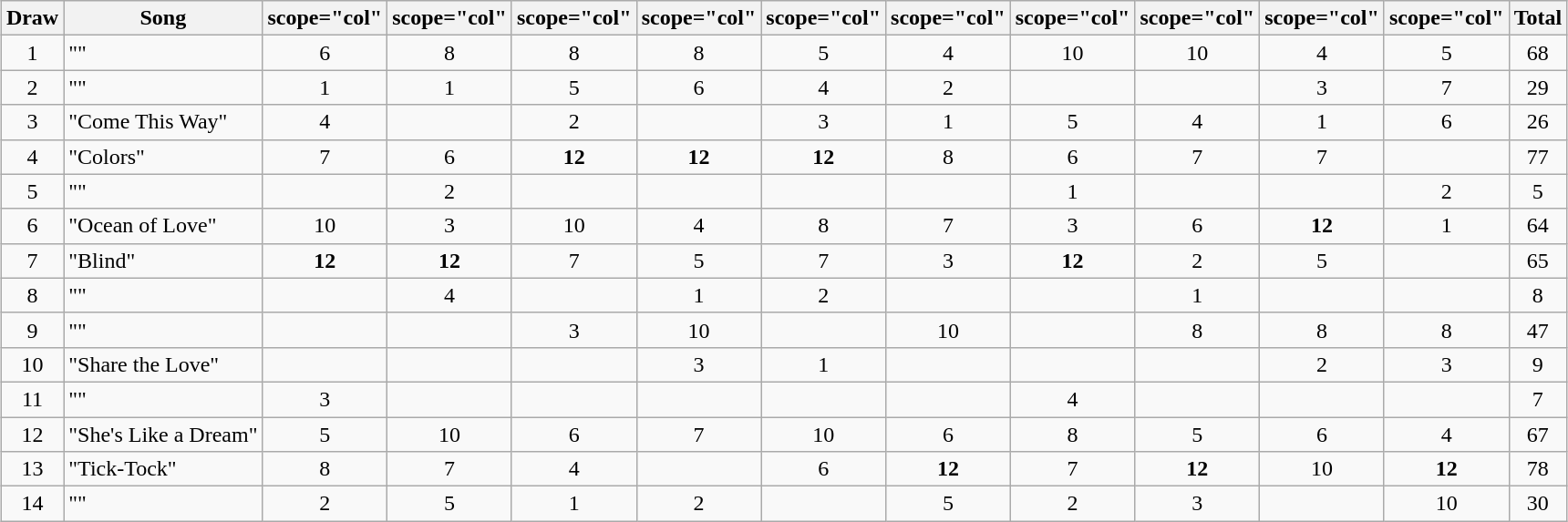<table class="wikitable collapsible" style="margin: 1em auto 1em auto; text-align:center;">
<tr>
<th>Draw</th>
<th>Song</th>
<th>scope="col" </th>
<th>scope="col" </th>
<th>scope="col" </th>
<th>scope="col" </th>
<th>scope="col" </th>
<th>scope="col" </th>
<th>scope="col" </th>
<th>scope="col" </th>
<th>scope="col" </th>
<th>scope="col" </th>
<th>Total</th>
</tr>
<tr>
<td>1</td>
<td align="left">""</td>
<td>6</td>
<td>8</td>
<td>8</td>
<td>8</td>
<td>5</td>
<td>4</td>
<td>10</td>
<td>10</td>
<td>4</td>
<td>5</td>
<td>68</td>
</tr>
<tr>
<td>2</td>
<td align="left">""</td>
<td>1</td>
<td>1</td>
<td>5</td>
<td>6</td>
<td>4</td>
<td>2</td>
<td></td>
<td></td>
<td>3</td>
<td>7</td>
<td>29</td>
</tr>
<tr>
<td>3</td>
<td align="left">"Come This Way"</td>
<td>4</td>
<td></td>
<td>2</td>
<td></td>
<td>3</td>
<td>1</td>
<td>5</td>
<td>4</td>
<td>1</td>
<td>6</td>
<td>26</td>
</tr>
<tr>
<td>4</td>
<td align="left">"Colors"</td>
<td>7</td>
<td>6</td>
<td><strong>12</strong></td>
<td><strong>12</strong></td>
<td><strong>12</strong></td>
<td>8</td>
<td>6</td>
<td>7</td>
<td>7</td>
<td></td>
<td>77</td>
</tr>
<tr>
<td>5</td>
<td align="left">""</td>
<td></td>
<td>2</td>
<td></td>
<td></td>
<td></td>
<td></td>
<td>1</td>
<td></td>
<td></td>
<td>2</td>
<td>5</td>
</tr>
<tr>
<td>6</td>
<td align="left">"Ocean of Love"</td>
<td>10</td>
<td>3</td>
<td>10</td>
<td>4</td>
<td>8</td>
<td>7</td>
<td>3</td>
<td>6</td>
<td><strong>12</strong></td>
<td>1</td>
<td>64</td>
</tr>
<tr>
<td>7</td>
<td align="left">"Blind"</td>
<td><strong>12</strong></td>
<td><strong>12</strong></td>
<td>7</td>
<td>5</td>
<td>7</td>
<td>3</td>
<td><strong>12</strong></td>
<td>2</td>
<td>5</td>
<td></td>
<td>65</td>
</tr>
<tr>
<td>8</td>
<td align="left">""</td>
<td></td>
<td>4</td>
<td></td>
<td>1</td>
<td>2</td>
<td></td>
<td></td>
<td>1</td>
<td></td>
<td></td>
<td>8</td>
</tr>
<tr>
<td>9</td>
<td align="left">""</td>
<td></td>
<td></td>
<td>3</td>
<td>10</td>
<td></td>
<td>10</td>
<td></td>
<td>8</td>
<td>8</td>
<td>8</td>
<td>47</td>
</tr>
<tr>
<td>10</td>
<td align="left">"Share the Love"</td>
<td></td>
<td></td>
<td></td>
<td>3</td>
<td>1</td>
<td></td>
<td></td>
<td></td>
<td>2</td>
<td>3</td>
<td>9</td>
</tr>
<tr>
<td>11</td>
<td align="left">""</td>
<td>3</td>
<td></td>
<td></td>
<td></td>
<td></td>
<td></td>
<td>4</td>
<td></td>
<td></td>
<td></td>
<td>7</td>
</tr>
<tr>
<td>12</td>
<td align="left">"She's Like a Dream"</td>
<td>5</td>
<td>10</td>
<td>6</td>
<td>7</td>
<td>10</td>
<td>6</td>
<td>8</td>
<td>5</td>
<td>6</td>
<td>4</td>
<td>67</td>
</tr>
<tr>
<td>13</td>
<td align="left">"Tick-Tock"</td>
<td>8</td>
<td>7</td>
<td>4</td>
<td></td>
<td>6</td>
<td><strong>12</strong></td>
<td>7</td>
<td><strong>12</strong></td>
<td>10</td>
<td><strong>12</strong></td>
<td>78</td>
</tr>
<tr>
<td>14</td>
<td align="left">""</td>
<td>2</td>
<td>5</td>
<td>1</td>
<td>2</td>
<td></td>
<td>5</td>
<td>2</td>
<td>3</td>
<td></td>
<td>10</td>
<td>30</td>
</tr>
</table>
